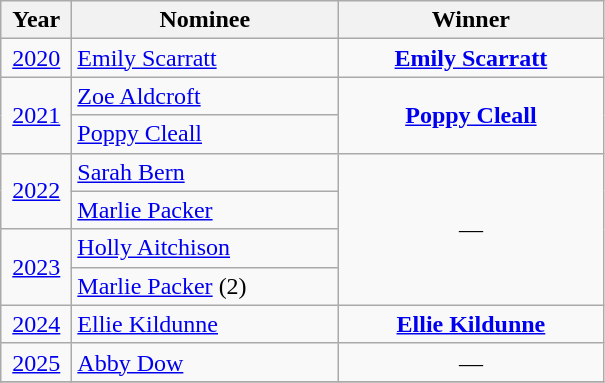<table class="wikitable">
<tr>
<th width=40>Year</th>
<th width=170>Nominee</th>
<th width=170>Winner</th>
</tr>
<tr>
<td align=center><a href='#'>2020</a></td>
<td><a href='#'>Emily Scarratt</a></td>
<td align=center><strong><a href='#'>Emily Scarratt</a></strong></td>
</tr>
<tr>
<td align=center rowspan=2><a href='#'>2021</a></td>
<td><a href='#'>Zoe Aldcroft</a></td>
<td align=center rowspan=2><strong><a href='#'>Poppy Cleall</a></strong></td>
</tr>
<tr>
<td><a href='#'>Poppy Cleall</a></td>
</tr>
<tr>
<td align=center rowspan=2><a href='#'>2022</a></td>
<td><a href='#'>Sarah Bern</a></td>
<td align=center rowspan=4>—</td>
</tr>
<tr>
<td><a href='#'>Marlie Packer</a></td>
</tr>
<tr>
<td align=center rowspan=2><a href='#'>2023</a></td>
<td><a href='#'>Holly Aitchison</a></td>
</tr>
<tr>
<td><a href='#'>Marlie Packer</a> (2)</td>
</tr>
<tr>
<td align=center><a href='#'>2024</a></td>
<td><a href='#'>Ellie Kildunne</a></td>
<td align=center><strong><a href='#'>Ellie Kildunne</a></strong></td>
</tr>
<tr>
<td align=center><a href='#'>2025</a></td>
<td><a href='#'>Abby Dow</a></td>
<td align=center>—</td>
</tr>
<tr>
</tr>
</table>
